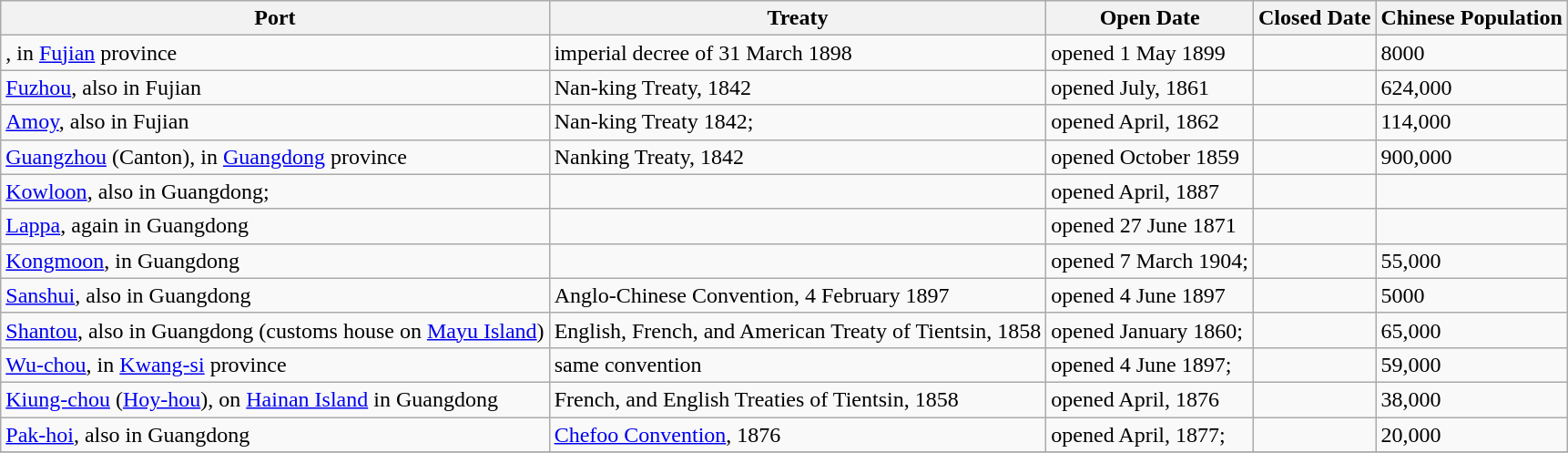<table class="wikitable">
<tr>
<th>Port</th>
<th>Treaty</th>
<th>Open Date</th>
<th>Closed Date</th>
<th>Chinese Population</th>
</tr>
<tr>
<td>, in <a href='#'>Fujian</a> province</td>
<td>imperial decree of 31 March 1898</td>
<td>opened 1 May 1899</td>
<td></td>
<td>8000</td>
</tr>
<tr>
<td><a href='#'>Fuzhou</a>, also in Fujian</td>
<td>Nan-king Treaty, 1842</td>
<td>opened July, 1861</td>
<td></td>
<td>624,000</td>
</tr>
<tr>
<td><a href='#'>Amoy</a>, also in Fujian</td>
<td>Nan-king Treaty 1842;</td>
<td>opened April, 1862</td>
<td></td>
<td>114,000</td>
</tr>
<tr>
<td><a href='#'>Guangzhou</a> (Canton), in <a href='#'>Guangdong</a> province</td>
<td>Nanking Treaty, 1842</td>
<td>opened October 1859</td>
<td></td>
<td>900,000</td>
</tr>
<tr Sanshui District|Sanshui>
<td><a href='#'>Kowloon</a>, also in Guangdong;</td>
<td></td>
<td>opened April, 1887</td>
<td></td>
<td></td>
</tr>
<tr>
<td><a href='#'>Lappa</a>, again in Guangdong</td>
<td></td>
<td>opened 27 June 1871</td>
<td></td>
<td></td>
</tr>
<tr>
<td><a href='#'>Kongmoon</a>, in Guangdong</td>
<td></td>
<td>opened 7 March 1904;</td>
<td></td>
<td>55,000</td>
</tr>
<tr>
<td><a href='#'>Sanshui</a>, also in Guangdong</td>
<td>Anglo-Chinese Convention, 4 February 1897</td>
<td>opened 4 June 1897</td>
<td></td>
<td>5000</td>
</tr>
<tr>
<td><a href='#'>Shantou</a>, also in Guangdong (customs house on <a href='#'>Mayu Island</a>)</td>
<td>English, French, and American Treaty of Tientsin, 1858</td>
<td>opened January 1860;</td>
<td></td>
<td>65,000</td>
</tr>
<tr>
<td><a href='#'>Wu-chou</a>, in <a href='#'>Kwang-si</a> province</td>
<td>same convention</td>
<td>opened 4 June 1897;</td>
<td></td>
<td>59,000</td>
</tr>
<tr>
<td><a href='#'>Kiung-chou</a> (<a href='#'>Hoy-hou</a>), on <a href='#'>Hainan Island</a> in Guangdong</td>
<td>French, and English Treaties of Tientsin, 1858</td>
<td>opened April, 1876</td>
<td></td>
<td>38,000</td>
</tr>
<tr>
<td><a href='#'>Pak-hoi</a>, also in Guangdong</td>
<td><a href='#'>Chefoo Convention</a>, 1876</td>
<td>opened April, 1877;</td>
<td></td>
<td>20,000</td>
</tr>
<tr>
</tr>
</table>
